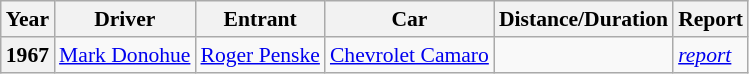<table class="wikitable" style="font-size: 90%;">
<tr>
<th>Year</th>
<th>Driver</th>
<th>Entrant</th>
<th>Car</th>
<th>Distance/Duration</th>
<th>Report</th>
</tr>
<tr>
<th>1967</th>
<td> <a href='#'>Mark Donohue</a></td>
<td> <a href='#'>Roger Penske</a></td>
<td><a href='#'>Chevrolet Camaro</a></td>
<td></td>
<td><em><a href='#'>report</a></em></td>
</tr>
</table>
